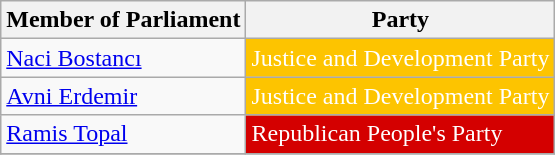<table class="wikitable">
<tr>
<th>Member of Parliament</th>
<th>Party</th>
</tr>
<tr>
<td><a href='#'>Naci Bostancı</a></td>
<td style="background:#FDC400; color:white">Justice and Development Party</td>
</tr>
<tr>
<td><a href='#'>Avni Erdemir</a></td>
<td style="background:#FDC400; color:white">Justice and Development Party</td>
</tr>
<tr>
<td><a href='#'>Ramis Topal</a></td>
<td style="background:#D40000; color:white">Republican People's Party</td>
</tr>
<tr>
</tr>
</table>
